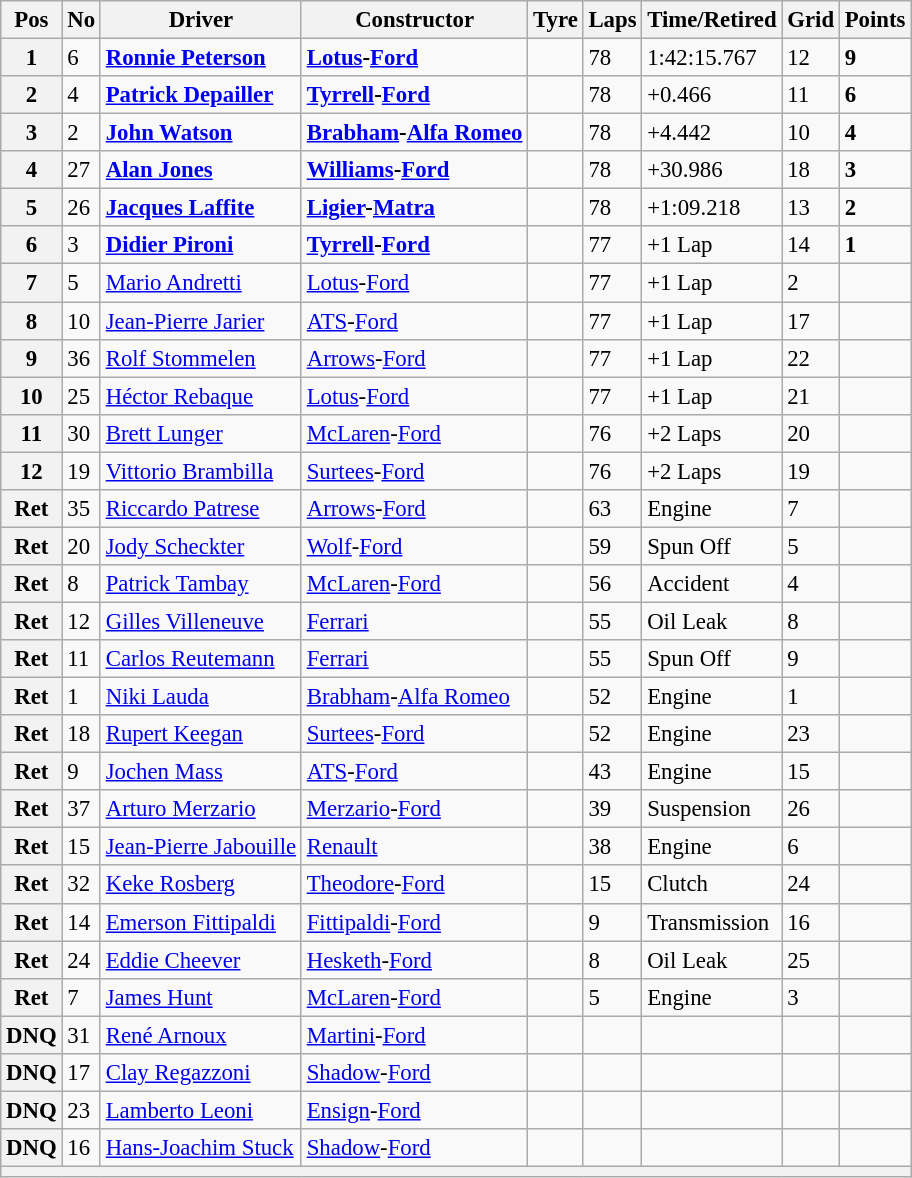<table class="wikitable" style="font-size: 95%;">
<tr>
<th>Pos</th>
<th>No</th>
<th>Driver</th>
<th>Constructor</th>
<th>Tyre</th>
<th>Laps</th>
<th>Time/Retired</th>
<th>Grid</th>
<th>Points</th>
</tr>
<tr>
<th>1</th>
<td>6</td>
<td> <strong><a href='#'>Ronnie Peterson</a></strong></td>
<td><strong><a href='#'>Lotus</a>-<a href='#'>Ford</a></strong></td>
<td></td>
<td>78</td>
<td>1:42:15.767</td>
<td>12</td>
<td><strong>9</strong></td>
</tr>
<tr>
<th>2</th>
<td>4</td>
<td> <strong><a href='#'>Patrick Depailler</a></strong></td>
<td><strong><a href='#'>Tyrrell</a>-<a href='#'>Ford</a></strong></td>
<td></td>
<td>78</td>
<td>+0.466</td>
<td>11</td>
<td><strong>6</strong></td>
</tr>
<tr>
<th>3</th>
<td>2</td>
<td> <strong><a href='#'>John Watson</a></strong></td>
<td><strong><a href='#'>Brabham</a>-<a href='#'>Alfa Romeo</a></strong></td>
<td></td>
<td>78</td>
<td>+4.442</td>
<td>10</td>
<td><strong>4</strong></td>
</tr>
<tr>
<th>4</th>
<td>27</td>
<td> <strong><a href='#'>Alan Jones</a></strong></td>
<td><strong><a href='#'>Williams</a>-<a href='#'>Ford</a></strong></td>
<td></td>
<td>78</td>
<td>+30.986</td>
<td>18</td>
<td><strong>3</strong></td>
</tr>
<tr>
<th>5</th>
<td>26</td>
<td> <strong><a href='#'>Jacques Laffite</a></strong></td>
<td><strong><a href='#'>Ligier</a>-<a href='#'>Matra</a></strong></td>
<td></td>
<td>78</td>
<td>+1:09.218</td>
<td>13</td>
<td><strong>2</strong></td>
</tr>
<tr>
<th>6</th>
<td>3</td>
<td> <strong><a href='#'>Didier Pironi</a></strong></td>
<td><strong><a href='#'>Tyrrell</a>-<a href='#'>Ford</a></strong></td>
<td></td>
<td>77</td>
<td>+1 Lap</td>
<td>14</td>
<td><strong>1</strong></td>
</tr>
<tr>
<th>7</th>
<td>5</td>
<td> <a href='#'>Mario Andretti</a></td>
<td><a href='#'>Lotus</a>-<a href='#'>Ford</a></td>
<td></td>
<td>77</td>
<td>+1 Lap</td>
<td>2</td>
<td></td>
</tr>
<tr>
<th>8</th>
<td>10</td>
<td> <a href='#'>Jean-Pierre Jarier</a></td>
<td><a href='#'>ATS</a>-<a href='#'>Ford</a></td>
<td></td>
<td>77</td>
<td>+1 Lap</td>
<td>17</td>
<td></td>
</tr>
<tr>
<th>9</th>
<td>36</td>
<td> <a href='#'>Rolf Stommelen</a></td>
<td><a href='#'>Arrows</a>-<a href='#'>Ford</a></td>
<td></td>
<td>77</td>
<td>+1 Lap</td>
<td>22</td>
<td></td>
</tr>
<tr>
<th>10</th>
<td>25</td>
<td> <a href='#'>Héctor Rebaque</a></td>
<td><a href='#'>Lotus</a>-<a href='#'>Ford</a></td>
<td></td>
<td>77</td>
<td>+1 Lap</td>
<td>21</td>
<td></td>
</tr>
<tr>
<th>11</th>
<td>30</td>
<td> <a href='#'>Brett Lunger</a></td>
<td><a href='#'>McLaren</a>-<a href='#'>Ford</a></td>
<td></td>
<td>76</td>
<td>+2 Laps</td>
<td>20</td>
<td></td>
</tr>
<tr>
<th>12</th>
<td>19</td>
<td> <a href='#'>Vittorio Brambilla</a></td>
<td><a href='#'>Surtees</a>-<a href='#'>Ford</a></td>
<td></td>
<td>76</td>
<td>+2 Laps</td>
<td>19</td>
<td></td>
</tr>
<tr>
<th>Ret</th>
<td>35</td>
<td> <a href='#'>Riccardo Patrese</a></td>
<td><a href='#'>Arrows</a>-<a href='#'>Ford</a></td>
<td></td>
<td>63</td>
<td>Engine</td>
<td>7</td>
<td></td>
</tr>
<tr>
<th>Ret</th>
<td>20</td>
<td> <a href='#'>Jody Scheckter</a></td>
<td><a href='#'>Wolf</a>-<a href='#'>Ford</a></td>
<td></td>
<td>59</td>
<td>Spun Off</td>
<td>5</td>
<td></td>
</tr>
<tr>
<th>Ret</th>
<td>8</td>
<td> <a href='#'>Patrick Tambay</a></td>
<td><a href='#'>McLaren</a>-<a href='#'>Ford</a></td>
<td></td>
<td>56</td>
<td>Accident</td>
<td>4</td>
<td></td>
</tr>
<tr>
<th>Ret</th>
<td>12</td>
<td> <a href='#'>Gilles Villeneuve</a></td>
<td><a href='#'>Ferrari</a></td>
<td></td>
<td>55</td>
<td>Oil Leak</td>
<td>8</td>
<td></td>
</tr>
<tr>
<th>Ret</th>
<td>11</td>
<td> <a href='#'>Carlos Reutemann</a></td>
<td><a href='#'>Ferrari</a></td>
<td></td>
<td>55</td>
<td>Spun Off</td>
<td>9</td>
<td></td>
</tr>
<tr>
<th>Ret</th>
<td>1</td>
<td> <a href='#'>Niki Lauda</a></td>
<td><a href='#'>Brabham</a>-<a href='#'>Alfa Romeo</a></td>
<td></td>
<td>52</td>
<td>Engine</td>
<td>1</td>
<td></td>
</tr>
<tr>
<th>Ret</th>
<td>18</td>
<td> <a href='#'>Rupert Keegan</a></td>
<td><a href='#'>Surtees</a>-<a href='#'>Ford</a></td>
<td></td>
<td>52</td>
<td>Engine</td>
<td>23</td>
<td></td>
</tr>
<tr>
<th>Ret</th>
<td>9</td>
<td> <a href='#'>Jochen Mass</a></td>
<td><a href='#'>ATS</a>-<a href='#'>Ford</a></td>
<td></td>
<td>43</td>
<td>Engine</td>
<td>15</td>
<td></td>
</tr>
<tr>
<th>Ret</th>
<td>37</td>
<td> <a href='#'>Arturo Merzario</a></td>
<td><a href='#'>Merzario</a>-<a href='#'>Ford</a></td>
<td></td>
<td>39</td>
<td>Suspension</td>
<td>26</td>
<td></td>
</tr>
<tr>
<th>Ret</th>
<td>15</td>
<td> <a href='#'>Jean-Pierre Jabouille</a></td>
<td><a href='#'>Renault</a></td>
<td></td>
<td>38</td>
<td>Engine</td>
<td>6</td>
<td></td>
</tr>
<tr>
<th>Ret</th>
<td>32</td>
<td> <a href='#'>Keke Rosberg</a></td>
<td><a href='#'>Theodore</a>-<a href='#'>Ford</a></td>
<td></td>
<td>15</td>
<td>Clutch</td>
<td>24</td>
<td></td>
</tr>
<tr>
<th>Ret</th>
<td>14</td>
<td> <a href='#'>Emerson Fittipaldi</a></td>
<td><a href='#'>Fittipaldi</a>-<a href='#'>Ford</a></td>
<td></td>
<td>9</td>
<td>Transmission</td>
<td>16</td>
<td></td>
</tr>
<tr>
<th>Ret</th>
<td>24</td>
<td> <a href='#'>Eddie Cheever</a></td>
<td><a href='#'>Hesketh</a>-<a href='#'>Ford</a></td>
<td></td>
<td>8</td>
<td>Oil Leak</td>
<td>25</td>
<td></td>
</tr>
<tr>
<th>Ret</th>
<td>7</td>
<td> <a href='#'>James Hunt</a></td>
<td><a href='#'>McLaren</a>-<a href='#'>Ford</a></td>
<td></td>
<td>5</td>
<td>Engine</td>
<td>3</td>
<td></td>
</tr>
<tr>
<th>DNQ</th>
<td>31</td>
<td> <a href='#'>René Arnoux</a></td>
<td><a href='#'>Martini</a>-<a href='#'>Ford</a></td>
<td></td>
<td></td>
<td></td>
<td></td>
<td></td>
</tr>
<tr>
<th>DNQ</th>
<td>17</td>
<td> <a href='#'>Clay Regazzoni</a></td>
<td><a href='#'>Shadow</a>-<a href='#'>Ford</a></td>
<td></td>
<td></td>
<td></td>
<td></td>
<td></td>
</tr>
<tr>
<th>DNQ</th>
<td>23</td>
<td> <a href='#'>Lamberto Leoni</a></td>
<td><a href='#'>Ensign</a>-<a href='#'>Ford</a></td>
<td></td>
<td></td>
<td></td>
<td></td>
<td></td>
</tr>
<tr>
<th>DNQ</th>
<td>16</td>
<td> <a href='#'>Hans-Joachim Stuck</a></td>
<td><a href='#'>Shadow</a>-<a href='#'>Ford</a></td>
<td></td>
<td></td>
<td></td>
<td></td>
<td></td>
</tr>
<tr>
<th colspan="9"></th>
</tr>
</table>
